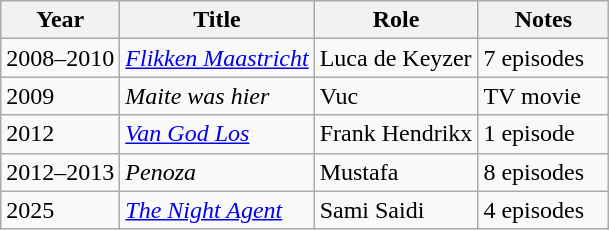<table class="wikitable">
<tr>
<th>Year</th>
<th>Title</th>
<th>Role</th>
<th width=80>Notes</th>
</tr>
<tr>
<td>2008–2010</td>
<td><em><a href='#'>Flikken Maastricht</a></em></td>
<td>Luca de Keyzer</td>
<td>7 episodes</td>
</tr>
<tr>
<td>2009</td>
<td><em>Maite was hier</em></td>
<td>Vuc</td>
<td>TV movie</td>
</tr>
<tr>
<td>2012</td>
<td><em><a href='#'>Van God Los</a></em></td>
<td>Frank Hendrikx</td>
<td>1 episode</td>
</tr>
<tr>
<td>2012–2013</td>
<td><em>Penoza</em></td>
<td>Mustafa</td>
<td>8 episodes</td>
</tr>
<tr>
<td>2025</td>
<td><em><a href='#'>The Night Agent</a></em></td>
<td>Sami Saidi</td>
<td>4 episodes</td>
</tr>
</table>
